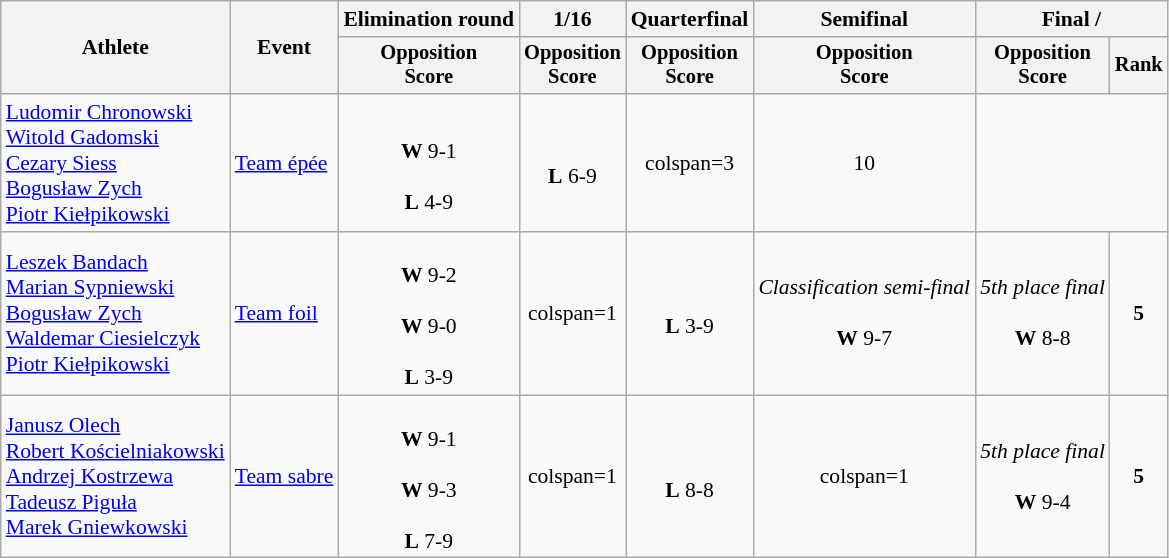<table class="wikitable" style="font-size:90%">
<tr>
<th rowspan="2">Athlete</th>
<th rowspan="2">Event</th>
<th>Elimination round</th>
<th>1/16</th>
<th>Quarterfinal</th>
<th>Semifinal</th>
<th colspan=2>Final / </th>
</tr>
<tr style="font-size:95%">
<th>Opposition <br> Score</th>
<th>Opposition <br> Score</th>
<th>Opposition <br> Score</th>
<th>Opposition <br> Score</th>
<th>Opposition <br> Score</th>
<th>Rank</th>
</tr>
<tr align=center>
<td align=left><a href='#'>Ludomir Chronowski</a><br><a href='#'>Witold Gadomski</a><br><a href='#'>Cezary Siess</a><br><a href='#'>Bogusław Zych</a><br><a href='#'>Piotr Kiełpikowski</a></td>
<td align=left><a href='#'>Team épée</a></td>
<td><br><strong>W</strong> 9-1<br><br><strong>L</strong> 4-9</td>
<td><br><strong>L</strong> 6-9</td>
<td>colspan=3 </td>
<td>10</td>
</tr>
<tr align=center>
<td align=left><a href='#'>Leszek Bandach</a><br><a href='#'>Marian Sypniewski</a><br><a href='#'>Bogusław Zych</a><br><a href='#'>Waldemar Ciesielczyk</a><br><a href='#'>Piotr Kiełpikowski</a></td>
<td align=left><a href='#'>Team foil</a></td>
<td><br><strong>W</strong> 9-2<br><br><strong>W</strong> 9-0<br><br><strong>L</strong> 3-9</td>
<td>colspan=1 </td>
<td><br><strong>L</strong> 3-9</td>
<td><em>Classification semi-final</em><br><br><strong>W</strong> 9-7</td>
<td><em>5th place final</em><br><br><strong>W</strong> 8-8</td>
<td><strong>5</strong></td>
</tr>
<tr align=center>
<td align=left><a href='#'>Janusz Olech</a><br><a href='#'>Robert Kościelniakowski</a><br><a href='#'>Andrzej Kostrzewa</a><br><a href='#'>Tadeusz Piguła</a><br><a href='#'>Marek Gniewkowski</a></td>
<td align=left><a href='#'>Team sabre</a></td>
<td><br><strong>W</strong> 9-1<br><br><strong>W</strong> 9-3<br><br><strong>L</strong> 7-9</td>
<td>colspan=1 </td>
<td><br><strong>L</strong> 8-8</td>
<td>colspan=1 </td>
<td><em>5th place final</em><br><br><strong>W</strong> 9-4</td>
<td><strong>5</strong></td>
</tr>
</table>
